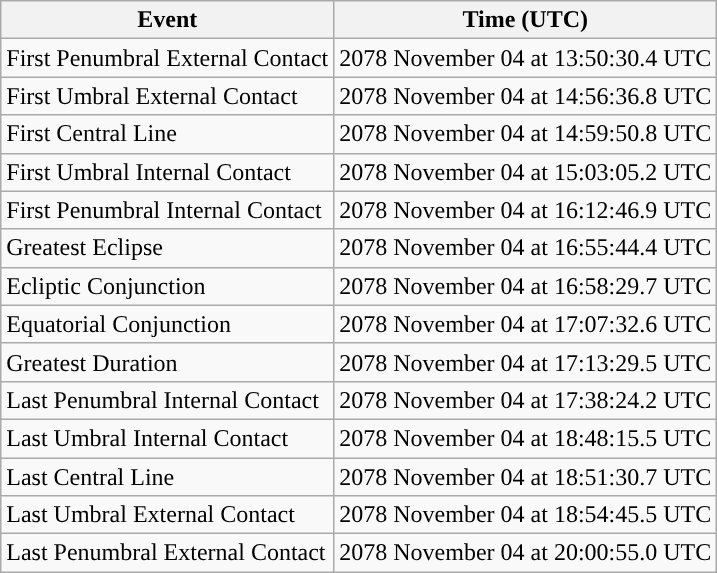<table class="wikitable">
<tr>
<th>Event</th>
<th>Time (UTC)</th>
</tr>
<tr>
<td>First Penumbral External Contact</td>
<td>2078 November 04 at 13:50:30.4 UTC</td>
</tr>
<tr>
<td>First Umbral External Contact</td>
<td>2078 November 04 at 14:56:36.8 UTC</td>
</tr>
<tr>
<td>First Central Line</td>
<td>2078 November 04 at 14:59:50.8 UTC</td>
</tr>
<tr>
<td>First Umbral Internal Contact</td>
<td>2078 November 04 at 15:03:05.2 UTC</td>
</tr>
<tr>
<td>First Penumbral Internal Contact</td>
<td>2078 November 04 at 16:12:46.9 UTC</td>
</tr>
<tr>
<td>Greatest Eclipse</td>
<td>2078 November 04 at 16:55:44.4 UTC</td>
</tr>
<tr>
<td>Ecliptic Conjunction</td>
<td>2078 November 04 at 16:58:29.7 UTC</td>
</tr>
<tr>
<td>Equatorial Conjunction</td>
<td>2078 November 04 at 17:07:32.6 UTC</td>
</tr>
<tr>
<td>Greatest Duration</td>
<td>2078 November 04 at 17:13:29.5 UTC</td>
</tr>
<tr>
<td>Last Penumbral Internal Contact</td>
<td>2078 November 04 at 17:38:24.2 UTC</td>
</tr>
<tr>
<td>Last Umbral Internal Contact</td>
<td>2078 November 04 at 18:48:15.5 UTC</td>
</tr>
<tr>
<td>Last Central Line</td>
<td>2078 November 04 at 18:51:30.7 UTC</td>
</tr>
<tr>
<td>Last Umbral External Contact</td>
<td>2078 November 04 at 18:54:45.5 UTC</td>
</tr>
<tr>
<td>Last Penumbral External Contact</td>
<td>2078 November 04 at 20:00:55.0 UTC</td>
</tr>
</table>
